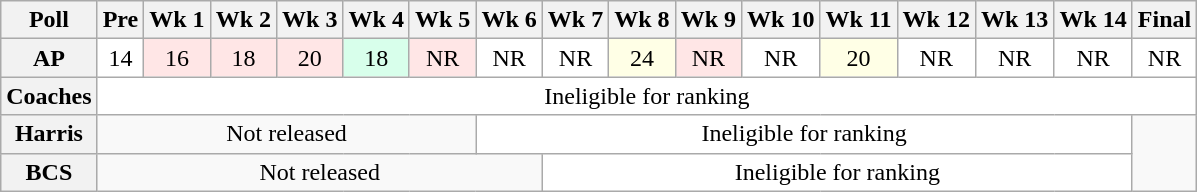<table class="wikitable" style="white-space:nowrap;">
<tr>
<th>Poll</th>
<th>Pre</th>
<th>Wk 1</th>
<th>Wk 2</th>
<th>Wk 3</th>
<th>Wk 4</th>
<th>Wk 5</th>
<th>Wk 6</th>
<th>Wk 7</th>
<th>Wk 8</th>
<th>Wk 9</th>
<th>Wk 10</th>
<th>Wk 11</th>
<th>Wk 12</th>
<th>Wk 13</th>
<th>Wk 14</th>
<th>Final</th>
</tr>
<tr style="text-align:center;">
<th>AP</th>
<td style="background:#FFF;">14</td>
<td style="background:#FFE6E6;">16</td>
<td style="background:#FFE6E6;">18</td>
<td style="background:#FFE6E6;">20</td>
<td style="background:#D8FFEB;">18</td>
<td style="background:#FFE6E6;">NR</td>
<td style="background:#FFF;">NR</td>
<td style="background:#FFF;">NR</td>
<td style="background:#FFFFE6;">24</td>
<td style="background:#FFE6E6;">NR</td>
<td style="background:#FFF;">NR</td>
<td style="background:#FFFFE6;">20</td>
<td style="background:#FFF;">NR</td>
<td style="background:#FFF;">NR</td>
<td style="background:#FFF;">NR</td>
<td style="background:#FFF;">NR</td>
</tr>
<tr style="text-align:center;">
<th>Coaches</th>
<td colspan="16" style="background:#FFF;">Ineligible for ranking</td>
</tr>
<tr style="text-align:center;">
<th>Harris</th>
<td colspan="6">Not released</td>
<td colspan="9" style="background:#FFF;">Ineligible for ranking</td>
</tr>
<tr style="text-align:center;">
<th>BCS</th>
<td colspan="7">Not released</td>
<td colspan="8" style="background:#FFF;">Ineligible for ranking</td>
</tr>
</table>
